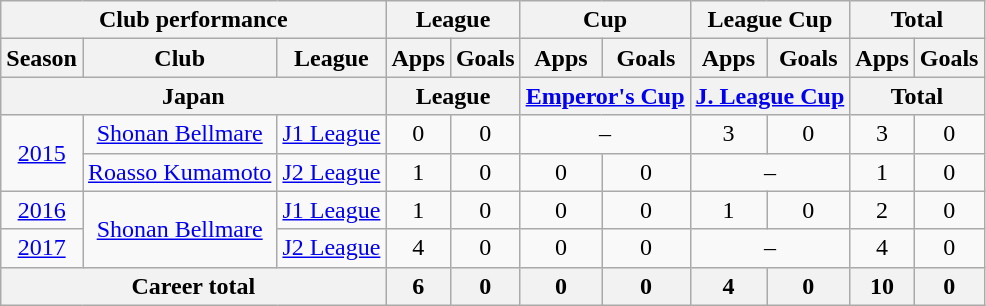<table class="wikitable" style="text-align:center">
<tr>
<th colspan=3>Club performance</th>
<th colspan=2>League</th>
<th colspan=2>Cup</th>
<th colspan=2>League Cup</th>
<th colspan=2>Total</th>
</tr>
<tr>
<th>Season</th>
<th>Club</th>
<th>League</th>
<th>Apps</th>
<th>Goals</th>
<th>Apps</th>
<th>Goals</th>
<th>Apps</th>
<th>Goals</th>
<th>Apps</th>
<th>Goals</th>
</tr>
<tr>
<th colspan=3>Japan</th>
<th colspan=2>League</th>
<th colspan=2><a href='#'>Emperor's Cup</a></th>
<th colspan=2><a href='#'>J. League Cup</a></th>
<th colspan=2>Total</th>
</tr>
<tr>
<td rowspan="2"><a href='#'>2015</a></td>
<td rowspan="1"><a href='#'>Shonan Bellmare</a></td>
<td rowspan="1"><a href='#'>J1 League</a></td>
<td>0</td>
<td>0</td>
<td colspan="2">–</td>
<td>3</td>
<td>0</td>
<td>3</td>
<td>0</td>
</tr>
<tr>
<td><a href='#'>Roasso Kumamoto</a></td>
<td rowspan="1"><a href='#'>J2 League</a></td>
<td>1</td>
<td>0</td>
<td>0</td>
<td>0</td>
<td colspan="2">–</td>
<td>1</td>
<td>0</td>
</tr>
<tr>
<td><a href='#'>2016</a></td>
<td rowspan="2"><a href='#'>Shonan Bellmare</a></td>
<td><a href='#'>J1 League</a></td>
<td>1</td>
<td>0</td>
<td>0</td>
<td>0</td>
<td>1</td>
<td>0</td>
<td>2</td>
<td>0</td>
</tr>
<tr>
<td><a href='#'>2017</a></td>
<td><a href='#'>J2 League</a></td>
<td>4</td>
<td>0</td>
<td>0</td>
<td>0</td>
<td colspan="2">–</td>
<td>4</td>
<td>0</td>
</tr>
<tr>
<th colspan=3>Career total</th>
<th>6</th>
<th>0</th>
<th>0</th>
<th>0</th>
<th>4</th>
<th>0</th>
<th>10</th>
<th>0</th>
</tr>
</table>
